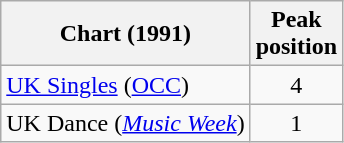<table class="wikitable">
<tr>
<th>Chart (1991)</th>
<th>Peak<br>position</th>
</tr>
<tr>
<td><a href='#'>UK Singles</a> (<a href='#'>OCC</a>)</td>
<td align="center">4</td>
</tr>
<tr>
<td>UK Dance (<em><a href='#'>Music Week</a></em>)</td>
<td align="center">1</td>
</tr>
</table>
